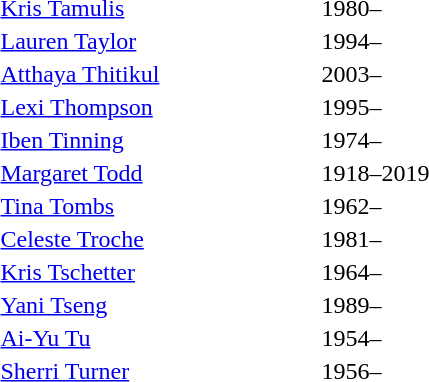<table>
<tr>
<td style="width:210px"> <a href='#'>Kris Tamulis</a></td>
<td>1980–</td>
</tr>
<tr>
<td> <a href='#'>Lauren Taylor</a></td>
<td>1994–</td>
</tr>
<tr>
<td> <a href='#'>Atthaya Thitikul</a></td>
<td>2003–</td>
</tr>
<tr>
<td> <a href='#'>Lexi Thompson</a></td>
<td>1995–</td>
</tr>
<tr>
<td> <a href='#'>Iben Tinning</a></td>
<td>1974–</td>
</tr>
<tr>
<td> <a href='#'>Margaret Todd</a></td>
<td>1918–2019</td>
</tr>
<tr>
<td> <a href='#'>Tina Tombs</a></td>
<td>1962–</td>
</tr>
<tr>
<td> <a href='#'>Celeste Troche</a></td>
<td>1981–</td>
</tr>
<tr>
<td> <a href='#'>Kris Tschetter</a></td>
<td>1964–</td>
</tr>
<tr>
<td> <a href='#'>Yani Tseng</a></td>
<td>1989–</td>
</tr>
<tr>
<td> <a href='#'>Ai-Yu Tu</a></td>
<td>1954–</td>
</tr>
<tr>
<td> <a href='#'>Sherri Turner</a></td>
<td>1956–</td>
</tr>
</table>
